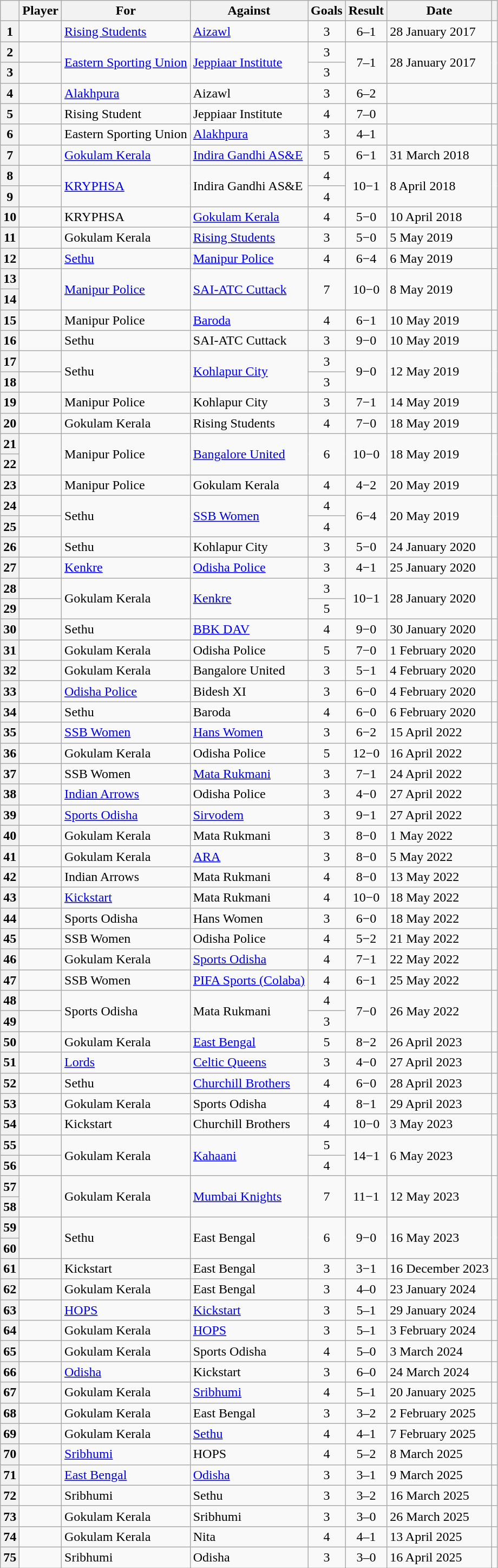<table class="wikitable sortable">
<tr>
<th scope="col"></th>
<th scope="col">Player</th>
<th scope="col">For</th>
<th scope="col">Against</th>
<th scope="col">Goals</th>
<th scope="col" style="text-align:center">Result</th>
<th scope="col">Date</th>
<th scope="col" class=unsortable></th>
</tr>
<tr>
<th scope="col">1</th>
<td> </td>
<td><a href='#'>Rising Students</a></td>
<td><a href='#'>Aizawl</a></td>
<td style="text-align:center;">3</td>
<td style="text-align:center;">6–1</td>
<td>28 January 2017</td>
<td></td>
</tr>
<tr>
<th scope="col">2</th>
<td> </td>
<td rowspan="2"><a href='#'>Eastern Sporting Union</a></td>
<td rowspan="2"><a href='#'>Jeppiaar Institute</a></td>
<td style="text-align:center;">3</td>
<td rowspan="2" style="text-align:center;">7–1</td>
<td rowspan="2">28 January 2017</td>
<td rowspan="2"></td>
</tr>
<tr>
<th scope="col">3</th>
<td> </td>
<td style="text-align:center;">3</td>
</tr>
<tr>
<th scope="col">4</th>
<td> </td>
<td><a href='#'>Alakhpura</a></td>
<td>Aizawl</td>
<td style="text-align:center;">3</td>
<td style="text-align:center;">6–2</td>
<td></td>
<td></td>
</tr>
<tr>
<th scope="col">5</th>
<td> </td>
<td>Rising Student</td>
<td>Jeppiaar Institute</td>
<td style="text-align:center;">4</td>
<td style="text-align:center;">7–0</td>
<td></td>
<td></td>
</tr>
<tr>
<th scope="col">6</th>
<td> </td>
<td>Eastern Sporting Union</td>
<td><a href='#'>Alakhpura</a></td>
<td style="text-align:center;">3</td>
<td style="text-align:center;">4–1</td>
<td></td>
<td></td>
</tr>
<tr>
<th scope="col">7</th>
<td> </td>
<td><a href='#'>Gokulam Kerala</a></td>
<td><a href='#'>Indira Gandhi AS&E</a></td>
<td style="text-align:center">5</td>
<td style="text-align:center">6−1</td>
<td>31 March 2018</td>
<td></td>
</tr>
<tr>
<th scope="col">8</th>
<td> </td>
<td rowspan="2"><a href='#'>KRYPHSA</a></td>
<td rowspan="2">Indira Gandhi AS&E</td>
<td style="text-align:center">4</td>
<td rowspan="2" style="text-align:center">10−1</td>
<td rowspan="2">8 April 2018</td>
<td rowspan="2"></td>
</tr>
<tr>
<th scope="col">9</th>
<td> </td>
<td style="text-align:center">4</td>
</tr>
<tr>
<th scope="col">10</th>
<td> </td>
<td>KRYPHSA</td>
<td><a href='#'>Gokulam Kerala</a></td>
<td style="text-align:center">4</td>
<td style="text-align:center">5−0</td>
<td>10 April 2018</td>
<td></td>
</tr>
<tr>
<th scope="col">11</th>
<td> </td>
<td>Gokulam Kerala</td>
<td><a href='#'>Rising Students</a></td>
<td style="text-align:center">3</td>
<td style="text-align:center">5−0</td>
<td>5 May 2019</td>
<td></td>
</tr>
<tr>
<th scope="col">12</th>
<td> </td>
<td><a href='#'>Sethu</a></td>
<td><a href='#'>Manipur Police</a></td>
<td style="text-align:center">4</td>
<td style="text-align:center">6−4</td>
<td>6 May 2019</td>
<td></td>
</tr>
<tr>
<th scope="col">13</th>
<td rowspan="2"> </td>
<td rowspan="2"><a href='#'>Manipur Police</a></td>
<td rowspan="2"><a href='#'>SAI-ATC Cuttack</a></td>
<td rowspan="2" style="text-align:center">7</td>
<td rowspan="2" style="text-align:center">10−0</td>
<td rowspan="2">8 May 2019</td>
<td rowspan="2"></td>
</tr>
<tr>
<th scope="col">14</th>
</tr>
<tr>
<th scope="col">15</th>
<td> </td>
<td>Manipur Police</td>
<td><a href='#'>Baroda</a></td>
<td style="text-align:center">4</td>
<td style="text-align:center">6−1</td>
<td>10 May 2019</td>
<td></td>
</tr>
<tr>
<th scope="col">16</th>
<td> </td>
<td>Sethu</td>
<td>SAI-ATC Cuttack</td>
<td style="text-align:center">3</td>
<td style="text-align:center">9−0</td>
<td>10 May 2019</td>
<td></td>
</tr>
<tr>
<th scope="col">17</th>
<td> </td>
<td rowspan="2">Sethu</td>
<td rowspan="2"><a href='#'>Kohlapur City</a></td>
<td style="text-align:center">3</td>
<td rowspan="2" style="text-align:center">9−0</td>
<td rowspan="2">12 May 2019</td>
<td rowspan="2"></td>
</tr>
<tr>
<th scope="col">18</th>
<td> </td>
<td style="text-align:center">3</td>
</tr>
<tr>
<th scope="col">19</th>
<td> </td>
<td>Manipur Police</td>
<td>Kohlapur City</td>
<td style="text-align:center">3</td>
<td style="text-align:center">7−1</td>
<td>14 May 2019</td>
<td></td>
</tr>
<tr>
<th scope="col">20</th>
<td> </td>
<td>Gokulam Kerala</td>
<td>Rising Students</td>
<td style="text-align:center">4</td>
<td style="text-align:center">7−0</td>
<td>18 May 2019</td>
<td></td>
</tr>
<tr>
<th scope="col">21</th>
<td rowspan="2"> </td>
<td rowspan="2">Manipur Police</td>
<td rowspan="2"><a href='#'>Bangalore United</a></td>
<td rowspan="2" style="text-align:center">6</td>
<td rowspan="2" style="text-align:center">10−0</td>
<td rowspan="2">18 May 2019</td>
<td rowspan="2"></td>
</tr>
<tr>
<th scope="col">22</th>
</tr>
<tr>
<th scope="col">23</th>
<td> </td>
<td>Manipur Police</td>
<td>Gokulam Kerala</td>
<td style="text-align:center">4</td>
<td style="text-align:center">4−2</td>
<td>20 May 2019</td>
<td></td>
</tr>
<tr>
<th scope="col">24</th>
<td> </td>
<td rowspan="2">Sethu</td>
<td rowspan="2"><a href='#'>SSB Women</a></td>
<td style="text-align:center">4</td>
<td rowspan="2" style="text-align:center">6−4</td>
<td rowspan="2">20 May 2019</td>
<td rowspan="2"></td>
</tr>
<tr>
<th scope="col">25</th>
<td> </td>
<td style="text-align:center">4</td>
</tr>
<tr>
<th scope="col">26</th>
<td> </td>
<td>Sethu</td>
<td>Kohlapur City</td>
<td style="text-align:center">3</td>
<td style="text-align:center">5−0</td>
<td>24 January 2020</td>
<td></td>
</tr>
<tr>
<th scope="col">27</th>
<td> </td>
<td><a href='#'>Kenkre</a></td>
<td><a href='#'>Odisha Police</a></td>
<td style="text-align:center">3</td>
<td style="text-align:center">4−1</td>
<td>25 January 2020</td>
<td></td>
</tr>
<tr>
<th scope="col">28</th>
<td> </td>
<td rowspan="2">Gokulam Kerala</td>
<td rowspan="2"><a href='#'>Kenkre</a></td>
<td style="text-align:center">3</td>
<td rowspan="2" style="text-align:center">10−1</td>
<td rowspan="2">28 January 2020</td>
<td rowspan="2"></td>
</tr>
<tr>
<th scope="col">29</th>
<td> </td>
<td style="text-align:center">5</td>
</tr>
<tr>
<th scope="col">30</th>
<td> </td>
<td>Sethu</td>
<td><a href='#'>BBK DAV</a></td>
<td style="text-align:center">4</td>
<td style="text-align:center">9−0</td>
<td>30 January 2020</td>
<td></td>
</tr>
<tr>
<th scope="col">31</th>
<td> </td>
<td>Gokulam Kerala</td>
<td>Odisha Police</td>
<td style="text-align:center">5</td>
<td style="text-align:center">7−0</td>
<td>1 February 2020</td>
<td></td>
</tr>
<tr>
<th scope="col">32</th>
<td> </td>
<td>Gokulam Kerala</td>
<td>Bangalore United</td>
<td style="text-align:center">3</td>
<td style="text-align:center">5−1</td>
<td>4 February 2020</td>
<td></td>
</tr>
<tr>
<th scope="col">33</th>
<td> </td>
<td><a href='#'>Odisha Police</a></td>
<td>Bidesh XI</td>
<td style="text-align:center">3</td>
<td style="text-align:center">6−0</td>
<td>4 February 2020</td>
<td></td>
</tr>
<tr>
<th scope="col">34</th>
<td> </td>
<td>Sethu</td>
<td>Baroda</td>
<td style="text-align:center">4</td>
<td style="text-align:center">6−0</td>
<td>6 February 2020</td>
<td></td>
</tr>
<tr>
<th scope="col">35</th>
<td> </td>
<td><a href='#'>SSB Women</a></td>
<td><a href='#'>Hans Women</a></td>
<td style="text-align:center">3</td>
<td style="text-align:center">6−2</td>
<td>15 April 2022</td>
<td></td>
</tr>
<tr>
<th scope="col">36</th>
<td> </td>
<td>Gokulam Kerala</td>
<td>Odisha Police</td>
<td style="text-align:center">5</td>
<td style="text-align:center">12−0</td>
<td>16 April 2022</td>
<td></td>
</tr>
<tr>
<th scope="col">37</th>
<td> </td>
<td>SSB Women</td>
<td><a href='#'>Mata Rukmani</a></td>
<td style="text-align:center">3</td>
<td style="text-align:center">7−1</td>
<td>24 April 2022</td>
<td></td>
</tr>
<tr>
<th scope="col">38</th>
<td> </td>
<td><a href='#'>Indian Arrows</a></td>
<td>Odisha Police</td>
<td style="text-align:center">3</td>
<td style="text-align:center">4−0</td>
<td>27 April 2022</td>
<td></td>
</tr>
<tr>
<th scope="col">39</th>
<td> </td>
<td><a href='#'>Sports Odisha</a></td>
<td><a href='#'>Sirvodem</a></td>
<td style="text-align:center">3</td>
<td style="text-align:center">9−1</td>
<td>27 April 2022</td>
<td></td>
</tr>
<tr>
<th scope="col">40</th>
<td> </td>
<td>Gokulam Kerala</td>
<td>Mata Rukmani</td>
<td style="text-align:center">3</td>
<td style="text-align:center">8−0</td>
<td>1 May 2022</td>
<td></td>
</tr>
<tr>
<th scope="col">41</th>
<td> </td>
<td>Gokulam Kerala</td>
<td><a href='#'>ARA</a></td>
<td style="text-align:center">3</td>
<td style="text-align:center">8−0</td>
<td>5 May 2022</td>
<td></td>
</tr>
<tr>
<th scope="col">42</th>
<td> </td>
<td>Indian Arrows</td>
<td>Mata Rukmani</td>
<td style="text-align:center">4</td>
<td style="text-align:center">8−0</td>
<td>13 May 2022</td>
<td></td>
</tr>
<tr>
<th scope="col">43</th>
<td> </td>
<td><a href='#'>Kickstart</a></td>
<td>Mata Rukmani</td>
<td style="text-align:center">4</td>
<td style="text-align:center">10−0</td>
<td>18 May 2022</td>
<td></td>
</tr>
<tr>
<th scope="col">44</th>
<td> </td>
<td>Sports Odisha</td>
<td>Hans Women</td>
<td style="text-align:center">3</td>
<td style="text-align:center">6−0</td>
<td>18 May 2022</td>
<td></td>
</tr>
<tr>
<th scope="col">45</th>
<td> </td>
<td>SSB Women</td>
<td>Odisha Police</td>
<td style="text-align:center">4</td>
<td style="text-align:center">5−2</td>
<td>21 May 2022</td>
<td></td>
</tr>
<tr>
<th scope="col">46</th>
<td> </td>
<td>Gokulam Kerala</td>
<td><a href='#'>Sports Odisha</a></td>
<td style="text-align:center">4</td>
<td style="text-align:center">7−1</td>
<td>22 May 2022</td>
<td></td>
</tr>
<tr>
<th scope="col">47</th>
<td> </td>
<td>SSB Women</td>
<td><a href='#'>PIFA Sports (Colaba)</a></td>
<td style="text-align:center">4</td>
<td style="text-align:center">6−1</td>
<td>25 May 2022</td>
<td></td>
</tr>
<tr>
<th scope="col">48</th>
<td> </td>
<td rowspan="2">Sports Odisha</td>
<td rowspan="2">Mata Rukmani</td>
<td style="text-align:center">4</td>
<td rowspan="2" style="text-align:center">7−0</td>
<td rowspan="2">26 May 2022</td>
<td rowspan="2"></td>
</tr>
<tr>
<th scope="col">49</th>
<td> </td>
<td style="text-align:center">3</td>
</tr>
<tr>
<th scope="col">50</th>
<td> </td>
<td>Gokulam Kerala</td>
<td><a href='#'>East Bengal</a></td>
<td style="text-align:center">5</td>
<td style="text-align:center">8−2</td>
<td>26 April 2023</td>
<td></td>
</tr>
<tr>
<th scope="col">51</th>
<td> </td>
<td><a href='#'>Lords</a></td>
<td><a href='#'>Celtic Queens</a></td>
<td style="text-align:center">3</td>
<td style="text-align:center">4−0</td>
<td>27 April 2023</td>
<td></td>
</tr>
<tr>
<th scope="col">52</th>
<td> </td>
<td>Sethu</td>
<td><a href='#'>Churchill Brothers</a></td>
<td style="text-align:center">4</td>
<td style="text-align:center">6−0</td>
<td>28 April 2023</td>
<td></td>
</tr>
<tr>
<th scope="col">53</th>
<td> </td>
<td>Gokulam Kerala</td>
<td>Sports Odisha</td>
<td style="text-align:center">4</td>
<td style="text-align:center">8−1</td>
<td>29 April 2023</td>
<td></td>
</tr>
<tr>
<th scope="col">54</th>
<td> </td>
<td>Kickstart</td>
<td>Churchill Brothers</td>
<td style="text-align:center">4</td>
<td style="text-align:center">10−0</td>
<td>3 May 2023</td>
<td></td>
</tr>
<tr>
<th scope="col">55</th>
<td> </td>
<td rowspan="2">Gokulam Kerala</td>
<td rowspan="2"><a href='#'>Kahaani</a></td>
<td style="text-align:center">5</td>
<td rowspan="2" style="text-align:center">14−1</td>
<td rowspan="2">6 May 2023</td>
<td rowspan="2"></td>
</tr>
<tr>
<th scope="col">56</th>
<td> </td>
<td style="text-align:center">4</td>
</tr>
<tr>
<th scope="col">57</th>
<td rowspan="2"> </td>
<td rowspan="2">Gokulam Kerala</td>
<td rowspan="2"><a href='#'>Mumbai Knights</a></td>
<td rowspan="2" style="text-align:center">7</td>
<td rowspan="2" style="text-align:center">11−1</td>
<td rowspan="2">12 May 2023</td>
<td rowspan="2"></td>
</tr>
<tr>
<th scope="col">58</th>
</tr>
<tr>
<th scope="col">59</th>
<td rowspan="2"> </td>
<td rowspan="2">Sethu</td>
<td rowspan="2">East Bengal</td>
<td rowspan="2" style="text-align:center">6</td>
<td rowspan="2" style="text-align:center">9−0</td>
<td rowspan="2">16 May 2023</td>
<td rowspan="2"></td>
</tr>
<tr>
<th scope="col">60</th>
</tr>
<tr>
<th scope="col">61</th>
<td> </td>
<td>Kickstart</td>
<td>East Bengal</td>
<td style="text-align:center">3</td>
<td style="text-align:center">3−1</td>
<td>16 December 2023</td>
<td></td>
</tr>
<tr>
<th scope="col">62</th>
<td> </td>
<td>Gokulam Kerala</td>
<td>East Bengal</td>
<td style="text-align:center">3</td>
<td style="text-align:center">4–0</td>
<td>23 January 2024</td>
<td></td>
</tr>
<tr>
<th scope="col">63</th>
<td> </td>
<td><a href='#'>HOPS</a></td>
<td><a href='#'>Kickstart</a></td>
<td style="text-align:center">3</td>
<td style="text-align:center">5–1</td>
<td>29 January 2024</td>
<td></td>
</tr>
<tr>
<th scope="col">64</th>
<td> </td>
<td>Gokulam Kerala</td>
<td><a href='#'>HOPS</a></td>
<td style="text-align:center">3</td>
<td style="text-align:center">5–1</td>
<td>3 February 2024</td>
<td></td>
</tr>
<tr>
<th scope="col">65</th>
<td> </td>
<td>Gokulam Kerala</td>
<td>Sports Odisha</td>
<td style="text-align:center">4</td>
<td style="text-align:center">5–0</td>
<td>3 March 2024</td>
<td></td>
</tr>
<tr>
<th scope="col">66</th>
<td> </td>
<td><a href='#'>Odisha</a></td>
<td>Kickstart</td>
<td style="text-align:center">3</td>
<td style="text-align:center">6–0</td>
<td>24 March 2024</td>
<td></td>
</tr>
<tr>
<th scope="col">67</th>
<td> </td>
<td>Gokulam Kerala</td>
<td><a href='#'>Sribhumi</a></td>
<td style="text-align:center">4</td>
<td style="text-align:center">5–1</td>
<td>20 January 2025</td>
<td></td>
</tr>
<tr>
<th scope="col">68</th>
<td> </td>
<td>Gokulam Kerala</td>
<td>East Bengal</td>
<td style="text-align:center">3</td>
<td style="text-align:center">3–2</td>
<td>2 February 2025</td>
<td></td>
</tr>
<tr>
<th scope="col">69</th>
<td> </td>
<td>Gokulam Kerala</td>
<td><a href='#'>Sethu</a></td>
<td style="text-align:center">4</td>
<td style="text-align:center">4–1</td>
<td>7 February 2025</td>
<td></td>
</tr>
<tr>
<th scope="col">70</th>
<td> </td>
<td><a href='#'>Sribhumi</a></td>
<td>HOPS</td>
<td style="text-align:center">4</td>
<td style="text-align:center">5–2</td>
<td>8 March 2025</td>
<td></td>
</tr>
<tr>
<th scope="col">71</th>
<td> </td>
<td><a href='#'>East Bengal</a></td>
<td><a href='#'>Odisha</a></td>
<td style="text-align:center">3</td>
<td style="text-align:center">3–1</td>
<td>9 March 2025</td>
<td></td>
</tr>
<tr>
<th scope="col">72</th>
<td> </td>
<td>Sribhumi</td>
<td>Sethu</td>
<td style="text-align:center">3</td>
<td style="text-align:center">3–2</td>
<td>16 March 2025</td>
<td></td>
</tr>
<tr>
<th scope="col">73</th>
<td> </td>
<td>Gokulam Kerala</td>
<td>Sribhumi</td>
<td style="text-align:center">3</td>
<td style="text-align:center">3–0</td>
<td>26 March 2025</td>
<td></td>
</tr>
<tr>
<th scope="col">74</th>
<td> </td>
<td>Gokulam Kerala</td>
<td>Nita</td>
<td style="text-align:center">4</td>
<td style="text-align:center">4–1</td>
<td>13 April 2025</td>
<td></td>
</tr>
<tr>
<th scope="col">75</th>
<td> </td>
<td>Sribhumi</td>
<td>Odisha</td>
<td style="text-align:center">3</td>
<td style="text-align:center">3–0</td>
<td>16 April 2025</td>
<td></td>
</tr>
</table>
